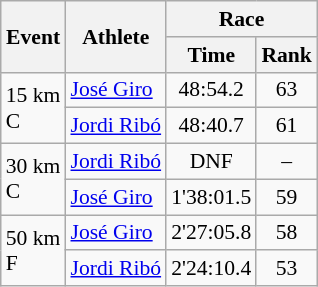<table class="wikitable" border="1" style="font-size:90%">
<tr>
<th rowspan=2>Event</th>
<th rowspan=2>Athlete</th>
<th colspan=2>Race</th>
</tr>
<tr>
<th>Time</th>
<th>Rank</th>
</tr>
<tr>
<td rowspan=2>15 km <br> C</td>
<td><a href='#'>José Giro</a></td>
<td align=center>48:54.2</td>
<td align=center>63</td>
</tr>
<tr>
<td><a href='#'>Jordi Ribó</a></td>
<td align=center>48:40.7</td>
<td align=center>61</td>
</tr>
<tr>
<td rowspan=2>30 km <br> C</td>
<td><a href='#'>Jordi Ribó</a></td>
<td align=center>DNF</td>
<td align=center>–</td>
</tr>
<tr>
<td><a href='#'>José Giro</a></td>
<td align=center>1'38:01.5</td>
<td align=center>59</td>
</tr>
<tr>
<td rowspan=2>50 km <br> F</td>
<td><a href='#'>José Giro</a></td>
<td align=center>2'27:05.8</td>
<td align=center>58</td>
</tr>
<tr>
<td><a href='#'>Jordi Ribó</a></td>
<td align=center>2'24:10.4</td>
<td align=center>53</td>
</tr>
</table>
